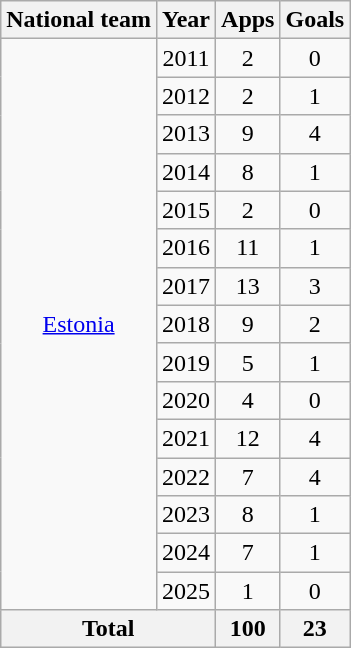<table class="wikitable" style="text-align:center">
<tr>
<th>National team</th>
<th>Year</th>
<th>Apps</th>
<th>Goals</th>
</tr>
<tr>
<td rowspan="15"><a href='#'>Estonia</a></td>
<td>2011</td>
<td>2</td>
<td>0</td>
</tr>
<tr>
<td>2012</td>
<td>2</td>
<td>1</td>
</tr>
<tr>
<td>2013</td>
<td>9</td>
<td>4</td>
</tr>
<tr>
<td>2014</td>
<td>8</td>
<td>1</td>
</tr>
<tr>
<td>2015</td>
<td>2</td>
<td>0</td>
</tr>
<tr>
<td>2016</td>
<td>11</td>
<td>1</td>
</tr>
<tr>
<td>2017</td>
<td>13</td>
<td>3</td>
</tr>
<tr>
<td>2018</td>
<td>9</td>
<td>2</td>
</tr>
<tr>
<td>2019</td>
<td>5</td>
<td>1</td>
</tr>
<tr>
<td>2020</td>
<td>4</td>
<td>0</td>
</tr>
<tr>
<td>2021</td>
<td>12</td>
<td>4</td>
</tr>
<tr>
<td>2022</td>
<td>7</td>
<td>4</td>
</tr>
<tr>
<td>2023</td>
<td>8</td>
<td>1</td>
</tr>
<tr>
<td>2024</td>
<td>7</td>
<td>1</td>
</tr>
<tr>
<td>2025</td>
<td>1</td>
<td>0</td>
</tr>
<tr>
<th colspan="2">Total</th>
<th>100</th>
<th>23</th>
</tr>
</table>
